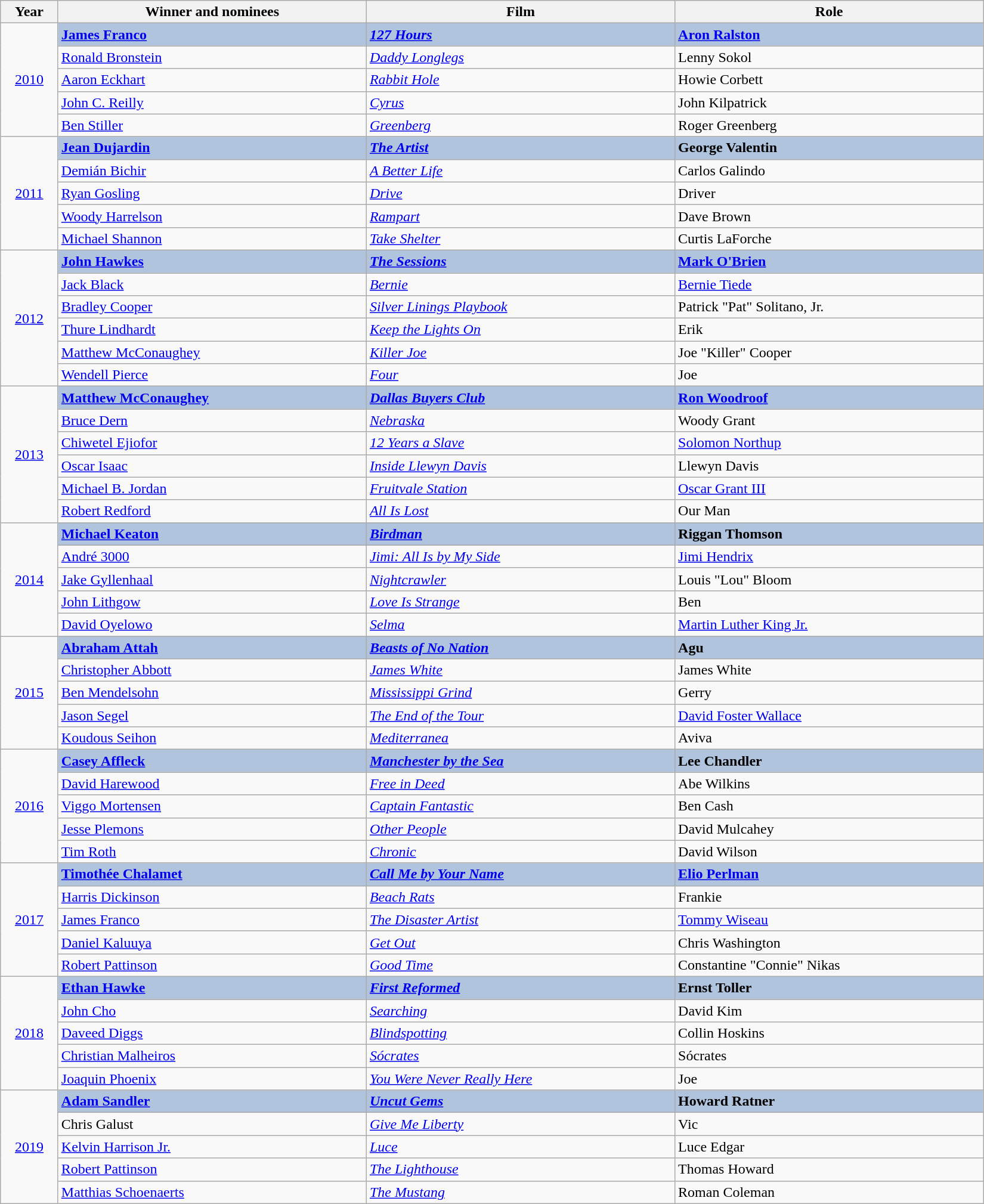<table class="wikitable" width="87%" cellpadding="5">
<tr>
<th width="50"><strong>Year</strong></th>
<th width="300"><strong>Winner and nominees</strong></th>
<th width="300"><strong>Film</strong></th>
<th width="300"><strong>Role</strong></th>
</tr>
<tr>
<td rowspan="5" style="text-align:center;"><a href='#'>2010</a><br></td>
<td style="background:#B0C4DE;"><strong><a href='#'>James Franco</a></strong></td>
<td style="background:#B0C4DE;"><strong><em><a href='#'>127 Hours</a></em></strong></td>
<td style="background:#B0C4DE;"><strong><a href='#'>Aron Ralston</a></strong></td>
</tr>
<tr>
<td><a href='#'>Ronald Bronstein</a></td>
<td><em><a href='#'>Daddy Longlegs</a></em></td>
<td>Lenny Sokol</td>
</tr>
<tr>
<td><a href='#'>Aaron Eckhart</a></td>
<td><em><a href='#'>Rabbit Hole</a></em></td>
<td>Howie Corbett</td>
</tr>
<tr>
<td><a href='#'>John C. Reilly</a></td>
<td><em><a href='#'>Cyrus</a></em></td>
<td>John Kilpatrick</td>
</tr>
<tr>
<td><a href='#'>Ben Stiller</a></td>
<td><em><a href='#'>Greenberg</a></em></td>
<td>Roger Greenberg</td>
</tr>
<tr>
<td rowspan="5" style="text-align:center;"><a href='#'>2011</a><br></td>
<td style="background:#B0C4DE;"><strong><a href='#'>Jean Dujardin</a></strong></td>
<td style="background:#B0C4DE;"><strong><em><a href='#'>The Artist</a></em></strong></td>
<td style="background:#B0C4DE;"><strong>George Valentin</strong></td>
</tr>
<tr>
<td><a href='#'>Demián Bichir</a></td>
<td><em><a href='#'>A Better Life</a></em></td>
<td>Carlos Galindo</td>
</tr>
<tr>
<td><a href='#'>Ryan Gosling</a></td>
<td><em><a href='#'>Drive</a></em></td>
<td>Driver</td>
</tr>
<tr>
<td><a href='#'>Woody Harrelson</a></td>
<td><em><a href='#'>Rampart</a></em></td>
<td>Dave Brown</td>
</tr>
<tr>
<td><a href='#'>Michael Shannon</a></td>
<td><em><a href='#'>Take Shelter</a></em></td>
<td>Curtis LaForche</td>
</tr>
<tr>
<td rowspan="6" style="text-align:center;"><a href='#'>2012</a><br></td>
<td style="background:#B0C4DE;"><strong><a href='#'>John Hawkes</a></strong></td>
<td style="background:#B0C4DE;"><strong><em><a href='#'>The Sessions</a></em></strong></td>
<td style="background:#B0C4DE;"><strong><a href='#'>Mark O'Brien</a></strong></td>
</tr>
<tr>
<td><a href='#'>Jack Black</a></td>
<td><em><a href='#'>Bernie</a></em></td>
<td><a href='#'>Bernie Tiede</a></td>
</tr>
<tr>
<td><a href='#'>Bradley Cooper</a></td>
<td><em><a href='#'>Silver Linings Playbook</a></em></td>
<td>Patrick "Pat" Solitano, Jr.</td>
</tr>
<tr>
<td><a href='#'>Thure Lindhardt</a></td>
<td><em><a href='#'>Keep the Lights On</a></em></td>
<td>Erik</td>
</tr>
<tr>
<td><a href='#'>Matthew McConaughey</a></td>
<td><em><a href='#'>Killer Joe</a></em></td>
<td>Joe "Killer" Cooper</td>
</tr>
<tr>
<td><a href='#'>Wendell Pierce</a></td>
<td><em><a href='#'>Four</a></em></td>
<td>Joe</td>
</tr>
<tr>
<td rowspan="6" style="text-align:center;"><a href='#'>2013</a><br></td>
<td style="background:#B0C4DE;"><strong><a href='#'>Matthew McConaughey</a></strong></td>
<td style="background:#B0C4DE;"><strong><em><a href='#'>Dallas Buyers Club</a></em></strong></td>
<td style="background:#B0C4DE;"><strong><a href='#'>Ron Woodroof</a></strong></td>
</tr>
<tr>
<td><a href='#'>Bruce Dern</a></td>
<td><em><a href='#'>Nebraska</a></em></td>
<td>Woody Grant</td>
</tr>
<tr>
<td><a href='#'>Chiwetel Ejiofor</a></td>
<td><em><a href='#'>12 Years a Slave</a></em></td>
<td><a href='#'>Solomon Northup</a></td>
</tr>
<tr>
<td><a href='#'>Oscar Isaac</a></td>
<td><em><a href='#'>Inside Llewyn Davis</a></em></td>
<td>Llewyn Davis</td>
</tr>
<tr>
<td><a href='#'>Michael B. Jordan</a></td>
<td><em><a href='#'>Fruitvale Station</a></em></td>
<td><a href='#'>Oscar Grant III</a></td>
</tr>
<tr>
<td><a href='#'>Robert Redford</a></td>
<td><em><a href='#'>All Is Lost</a></em></td>
<td>Our Man</td>
</tr>
<tr>
<td rowspan="5" style="text-align:center;"><a href='#'>2014</a><br></td>
<td style="background:#B0C4DE;"><strong><a href='#'>Michael Keaton</a></strong></td>
<td style="background:#B0C4DE;"><strong><em><a href='#'>Birdman</a></em></strong></td>
<td style="background:#B0C4DE;"><strong>Riggan Thomson</strong></td>
</tr>
<tr>
<td><a href='#'>André 3000</a></td>
<td><em><a href='#'>Jimi: All Is by My Side</a></em></td>
<td><a href='#'>Jimi Hendrix</a></td>
</tr>
<tr>
<td><a href='#'>Jake Gyllenhaal</a></td>
<td><em><a href='#'>Nightcrawler</a></em></td>
<td>Louis "Lou" Bloom</td>
</tr>
<tr>
<td><a href='#'>John Lithgow</a></td>
<td><em><a href='#'>Love Is Strange</a></em></td>
<td>Ben</td>
</tr>
<tr>
<td><a href='#'>David Oyelowo</a></td>
<td><em><a href='#'>Selma</a></em></td>
<td><a href='#'>Martin Luther King Jr.</a></td>
</tr>
<tr>
<td rowspan=5 style="text-align:center;"><a href='#'>2015</a><br></td>
<td style="background:#B0C4DE;"><strong><a href='#'>Abraham Attah</a></strong></td>
<td style="background:#B0C4DE;"><strong><em><a href='#'>Beasts of No Nation</a></em></strong></td>
<td style="background:#B0C4DE;"><strong>Agu</strong></td>
</tr>
<tr>
<td><a href='#'>Christopher Abbott</a></td>
<td><em><a href='#'>James White</a></em></td>
<td>James White</td>
</tr>
<tr>
<td><a href='#'>Ben Mendelsohn</a></td>
<td><em><a href='#'>Mississippi Grind</a></em></td>
<td>Gerry</td>
</tr>
<tr>
<td><a href='#'>Jason Segel</a></td>
<td><em><a href='#'>The End of the Tour</a></em></td>
<td><a href='#'>David Foster Wallace</a></td>
</tr>
<tr>
<td><a href='#'>Koudous Seihon</a></td>
<td><em><a href='#'>Mediterranea</a></em></td>
<td>Aviva</td>
</tr>
<tr>
<td rowspan=5 style="text-align:center;"><a href='#'>2016</a><br></td>
<td style="background:#B0C4DE;"><strong><a href='#'>Casey Affleck</a></strong></td>
<td style="background:#B0C4DE;"><strong><em><a href='#'>Manchester by the Sea</a></em></strong></td>
<td style="background:#B0C4DE;"><strong>Lee Chandler</strong></td>
</tr>
<tr>
<td><a href='#'>David Harewood</a></td>
<td><em><a href='#'>Free in Deed</a></em></td>
<td>Abe Wilkins</td>
</tr>
<tr>
<td><a href='#'>Viggo Mortensen</a></td>
<td><em><a href='#'>Captain Fantastic</a></em></td>
<td>Ben Cash</td>
</tr>
<tr>
<td><a href='#'>Jesse Plemons</a></td>
<td><em><a href='#'>Other People</a></em></td>
<td>David Mulcahey</td>
</tr>
<tr>
<td><a href='#'>Tim Roth</a></td>
<td><em><a href='#'>Chronic</a></em></td>
<td>David Wilson</td>
</tr>
<tr>
<td rowspan=5 style="text-align:center;"><a href='#'>2017</a><br></td>
<td style="background:#B0C4DE;"><strong><a href='#'>Timothée Chalamet</a></strong></td>
<td style="background:#B0C4DE;"><strong><em><a href='#'>Call Me by Your Name</a></em></strong></td>
<td style="background:#B0C4DE;"><strong><a href='#'>Elio Perlman</a></strong></td>
</tr>
<tr>
<td><a href='#'>Harris Dickinson</a></td>
<td><em><a href='#'>Beach Rats</a></em></td>
<td>Frankie</td>
</tr>
<tr>
<td><a href='#'>James Franco</a></td>
<td><em><a href='#'>The Disaster Artist</a></em></td>
<td><a href='#'>Tommy Wiseau</a></td>
</tr>
<tr>
<td><a href='#'>Daniel Kaluuya</a></td>
<td><em><a href='#'>Get Out</a></em></td>
<td>Chris Washington</td>
</tr>
<tr>
<td><a href='#'>Robert Pattinson</a></td>
<td><em><a href='#'>Good Time</a></em></td>
<td>Constantine "Connie" Nikas</td>
</tr>
<tr>
<td rowspan=5 style="text-align:center;"><a href='#'>2018</a><br></td>
<td style="background:#B0C4DE;"><strong><a href='#'>Ethan Hawke</a></strong></td>
<td style="background:#B0C4DE;"><strong><em><a href='#'>First Reformed</a></em></strong></td>
<td style="background:#B0C4DE;"><strong>Ernst Toller</strong></td>
</tr>
<tr>
<td><a href='#'>John Cho</a></td>
<td><em><a href='#'>Searching</a></em></td>
<td>David Kim</td>
</tr>
<tr>
<td><a href='#'>Daveed Diggs</a></td>
<td><em><a href='#'>Blindspotting</a></em></td>
<td>Collin Hoskins</td>
</tr>
<tr>
<td><a href='#'>Christian Malheiros</a></td>
<td><em><a href='#'>Sócrates</a></em></td>
<td>Sócrates</td>
</tr>
<tr>
<td><a href='#'>Joaquin Phoenix</a></td>
<td><em><a href='#'>You Were Never Really Here</a></em></td>
<td>Joe</td>
</tr>
<tr>
<td rowspan=5 style="text-align:center;"><a href='#'>2019</a><br></td>
<td style="background:#B0C4DE;"><strong><a href='#'>Adam Sandler</a></strong></td>
<td style="background:#B0C4DE;"><strong><em><a href='#'>Uncut Gems</a></em></strong></td>
<td style="background:#B0C4DE;"><strong>Howard Ratner</strong></td>
</tr>
<tr>
<td>Chris Galust</td>
<td><em><a href='#'>Give Me Liberty</a></em></td>
<td>Vic</td>
</tr>
<tr>
<td><a href='#'>Kelvin Harrison Jr.</a></td>
<td><em><a href='#'>Luce</a></em></td>
<td>Luce Edgar</td>
</tr>
<tr>
<td><a href='#'>Robert Pattinson</a></td>
<td><em><a href='#'>The Lighthouse</a></em></td>
<td>Thomas Howard</td>
</tr>
<tr>
<td><a href='#'>Matthias Schoenaerts</a></td>
<td><em><a href='#'>The Mustang</a></em></td>
<td>Roman Coleman</td>
</tr>
</table>
